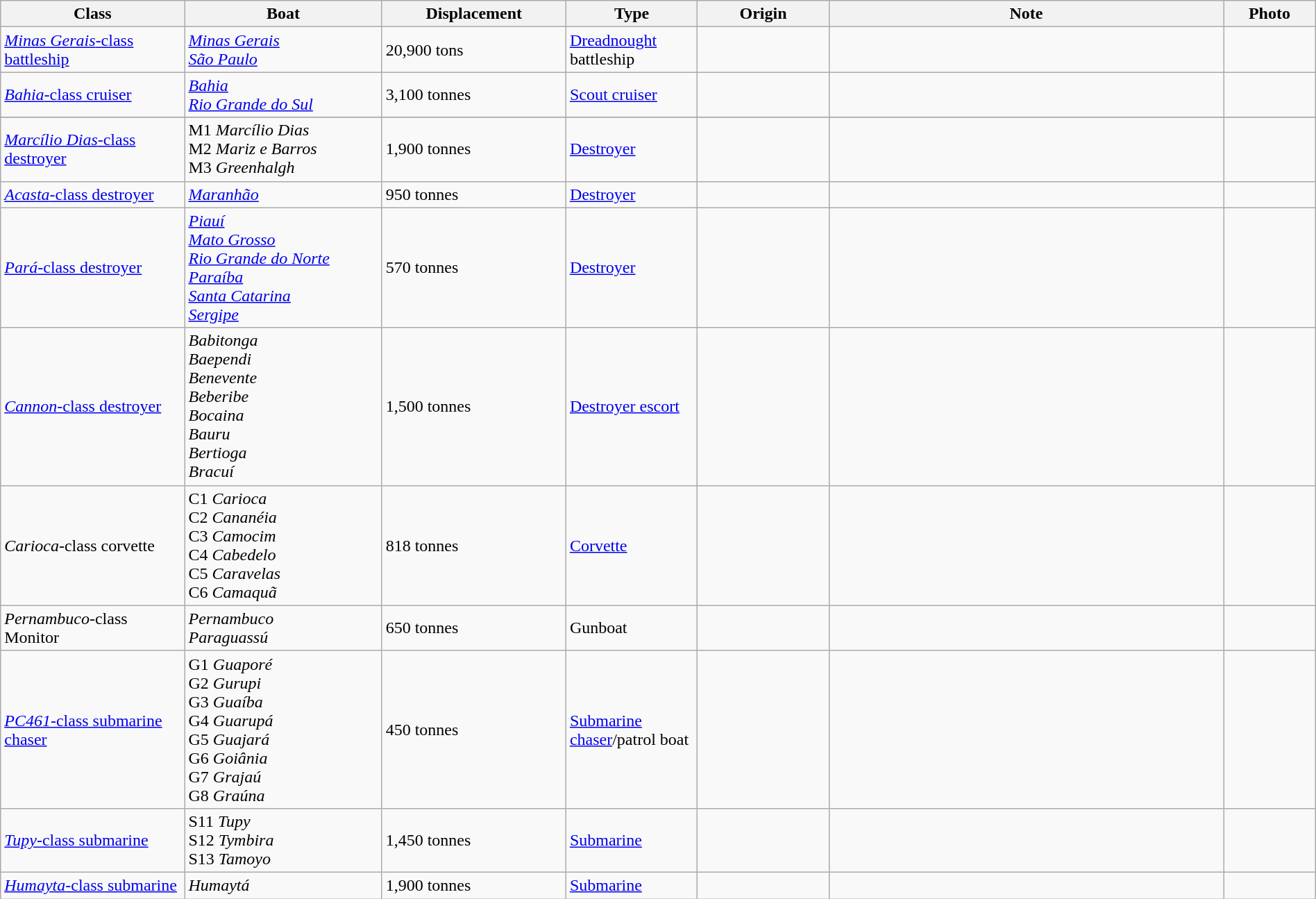<table class="wikitable" style="margin:auto; width:100%;">
<tr>
<th style="text-align: center; width:14%;">Class</th>
<th style="text-align: center; width:15%;">Boat</th>
<th style="text-align: center; width:14%;">Displacement</th>
<th style="text-align: center; width:10%;">Type</th>
<th style="text-align: center; width:10%;">Origin</th>
<th style="text-align: center; width:30%; ">Note</th>
<th style="text-align:center; width:0;">Photo</th>
</tr>
<tr>
<td><a href='#'><em>Minas Gerais</em>-class battleship</a></td>
<td><a href='#'><em>Minas Gerais</em></a><br><a href='#'><em>São Paulo</em></a></td>
<td>20,900 tons</td>
<td><a href='#'>Dreadnought</a> battleship</td>
<td></td>
<td></td>
<td></td>
</tr>
<tr>
<td><a href='#'><em>Bahia</em>-class cruiser</a></td>
<td><a href='#'><em>Bahia</em></a><br><a href='#'><em>Rio Grande do Sul</em></a></td>
<td>3,100 tonnes</td>
<td><a href='#'>Scout cruiser</a></td>
<td></td>
<td></td>
<td></td>
</tr>
<tr>
</tr>
<tr>
<td><a href='#'><em>Marcílio Dias</em>-class destroyer</a></td>
<td>M1 <em>Marcílio Dias</em><br>M2 <em>Mariz e Barros</em><br>M3 <em>Greenhalgh</em></td>
<td>1,900 tonnes</td>
<td><a href='#'>Destroyer</a></td>
<td></td>
<td></td>
<td></td>
</tr>
<tr>
<td><a href='#'><em>Acasta</em>-class destroyer</a></td>
<td><a href='#'><em>Maranhão</em></a></td>
<td>950 tonnes</td>
<td><a href='#'>Destroyer</a></td>
<td></td>
<td></td>
<td></td>
</tr>
<tr>
<td><a href='#'><em>Pará</em>-class destroyer</a></td>
<td><a href='#'><em>Piauí</em></a><br><a href='#'><em>Mato Grosso</em></a><br><a href='#'><em>Rio Grande do Norte</em></a><br><a href='#'><em>Paraíba</em></a><br><a href='#'><em>Santa Catarina</em></a><br><a href='#'><em>Sergipe</em></a></td>
<td>570 tonnes</td>
<td><a href='#'>Destroyer</a></td>
<td></td>
<td></td>
<td></td>
</tr>
<tr>
<td><a href='#'><em>Cannon</em>-class destroyer</a></td>
<td><em>Babitonga</em><br><em>Baependi</em><br><em>Benevente</em><br><em>Beberibe</em><br><em>Bocaina</em><br><em>Bauru</em><br><em>Bertioga</em><br><em>Bracuí</em></td>
<td>1,500 tonnes</td>
<td><a href='#'>Destroyer escort</a></td>
<td></td>
<td></td>
<td></td>
</tr>
<tr>
<td><em>Carioca</em>-class corvette</td>
<td>C1 <em>Carioca</em><br>C2 <em>Cananéia</em><br>C3 <em>Camocim</em><br>C4 <em>Cabedelo</em><br>C5 <em>Caravelas</em><br>C6 <em>Camaquã</em></td>
<td>818 tonnes</td>
<td><a href='#'>Corvette</a></td>
<td></td>
<td></td>
<td></td>
</tr>
<tr>
<td><em>Pernambuco</em>-class Monitor</td>
<td><em>Pernambuco</em><br><em>Paraguassú</em></td>
<td>650 tonnes</td>
<td>Gunboat</td>
<td></td>
<td></td>
<td></td>
</tr>
<tr>
<td><a href='#'><em>PC461</em>-class submarine chaser</a></td>
<td>G1 <em>Guaporé</em><br>G2 <em>Gurupi</em><br>G3 <em>Guaíba</em><br>G4 <em>Guarupá</em><br>G5 <em>Guajará</em><br>G6 <em>Goiânia</em><br>G7 <em>Grajaú</em><br>G8 <em>Graúna</em></td>
<td>450 tonnes</td>
<td><a href='#'>Submarine chaser</a>/patrol boat</td>
<td></td>
<td></td>
<td></td>
</tr>
<tr>
<td><a href='#'><em>Tupy</em>-class submarine</a></td>
<td>S11 <em>Tupy</em><br>S12 <em>Tymbira</em><br>S13 <em>Tamoyo</em><br></td>
<td>1,450 tonnes</td>
<td><a href='#'>Submarine</a></td>
<td></td>
<td></td>
<td></td>
</tr>
<tr>
<td><a href='#'><em>Humayta</em>-class submarine</a></td>
<td><em>Humaytá</em></td>
<td>1,900 tonnes</td>
<td><a href='#'>Submarine</a></td>
<td></td>
<td></td>
<td></td>
</tr>
</table>
